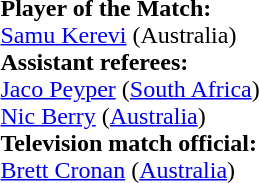<table style="width:100%">
<tr>
<td><br><strong>Player of the Match:</strong>
<br><a href='#'>Samu Kerevi</a> (Australia)<br><strong>Assistant referees:</strong>
<br><a href='#'>Jaco Peyper</a> (<a href='#'>South Africa</a>)
<br><a href='#'>Nic Berry</a> (<a href='#'>Australia</a>)
<br><strong>Television match official:</strong>
<br><a href='#'>Brett Cronan</a> (<a href='#'>Australia</a>)</td>
</tr>
</table>
